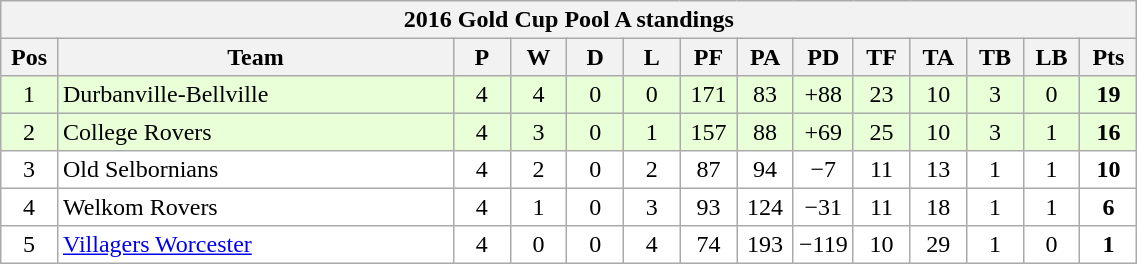<table class="wikitable" style="text-align:center; line-height:110%; font-size:100%; width:60%;">
<tr>
<th colspan="100%" cellpadding="0" cellspacing="0"><strong>2016 Gold Cup Pool A standings</strong></th>
</tr>
<tr>
<th style="width:5%;">Pos</th>
<th style="width:35%;">Team</th>
<th style="width:5%;">P</th>
<th style="width:5%;">W</th>
<th style="width:5%;">D</th>
<th style="width:5%;">L</th>
<th style="width:5%;">PF</th>
<th style="width:5%;">PA</th>
<th style="width:5%;">PD</th>
<th style="width:5%;">TF</th>
<th style="width:5%;">TA</th>
<th style="width:5%;">TB</th>
<th style="width:5%;">LB</th>
<th style="width:5%;">Pts<br></th>
</tr>
<tr style="background:#E8FFD8;">
<td>1</td>
<td align=left>Durbanville-Bellville</td>
<td>4</td>
<td>4</td>
<td>0</td>
<td>0</td>
<td>171</td>
<td>83</td>
<td>+88</td>
<td>23</td>
<td>10</td>
<td>3</td>
<td>0</td>
<td><strong>19</strong></td>
</tr>
<tr style="background:#E8FFD8;">
<td>2</td>
<td align=left>College Rovers</td>
<td>4</td>
<td>3</td>
<td>0</td>
<td>1</td>
<td>157</td>
<td>88</td>
<td>+69</td>
<td>25</td>
<td>10</td>
<td>3</td>
<td>1</td>
<td><strong>16</strong></td>
</tr>
<tr style="background:#FFFFFF;">
<td>3</td>
<td align=left>Old Selbornians</td>
<td>4</td>
<td>2</td>
<td>0</td>
<td>2</td>
<td>87</td>
<td>94</td>
<td>−7</td>
<td>11</td>
<td>13</td>
<td>1</td>
<td>1</td>
<td><strong>10</strong></td>
</tr>
<tr style="background:#FFFFFF;">
<td>4</td>
<td align=left>Welkom Rovers</td>
<td>4</td>
<td>1</td>
<td>0</td>
<td>3</td>
<td>93</td>
<td>124</td>
<td>−31</td>
<td>11</td>
<td>18</td>
<td>1</td>
<td>1</td>
<td><strong>6</strong></td>
</tr>
<tr style="background:#FFFFFF;">
<td>5</td>
<td align=left><a href='#'>Villagers Worcester</a></td>
<td>4</td>
<td>0</td>
<td>0</td>
<td>4</td>
<td>74</td>
<td>193</td>
<td>−119</td>
<td>10</td>
<td>29</td>
<td>1</td>
<td>0</td>
<td><strong>1</strong></td>
</tr>
</table>
